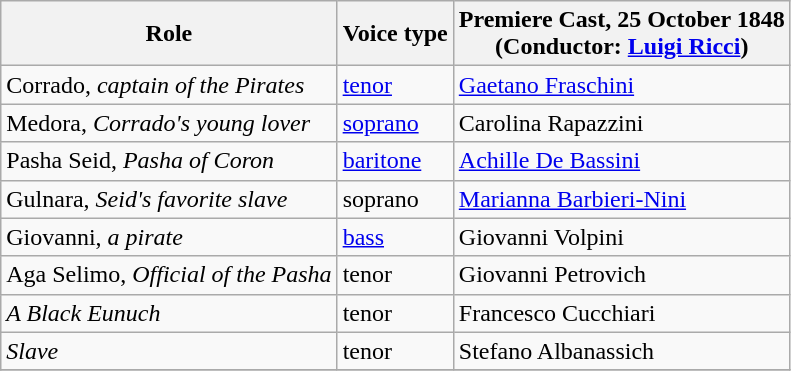<table class="wikitable">
<tr>
<th>Role</th>
<th>Voice type</th>
<th>Premiere Cast, 25 October 1848<br>(Conductor: <a href='#'>Luigi Ricci</a>)</th>
</tr>
<tr>
<td>Corrado, <em>captain of the Pirates</em></td>
<td><a href='#'>tenor</a></td>
<td><a href='#'>Gaetano Fraschini</a></td>
</tr>
<tr>
<td>Medora, <em>Corrado's young lover</em></td>
<td><a href='#'>soprano</a></td>
<td>Carolina Rapazzini</td>
</tr>
<tr>
<td>Pasha Seid, <em>Pasha of Coron</em></td>
<td><a href='#'>baritone</a></td>
<td><a href='#'>Achille De Bassini</a></td>
</tr>
<tr>
<td>Gulnara, <em>Seid's favorite slave</em></td>
<td>soprano</td>
<td><a href='#'>Marianna Barbieri-Nini</a></td>
</tr>
<tr>
<td>Giovanni, <em>a pirate</em></td>
<td><a href='#'>bass</a></td>
<td>Giovanni Volpini</td>
</tr>
<tr>
<td>Aga Selimo, <em>Official of the Pasha</em></td>
<td>tenor</td>
<td>Giovanni Petrovich</td>
</tr>
<tr>
<td><em>A Black Eunuch</em></td>
<td>tenor</td>
<td>Francesco Cucchiari</td>
</tr>
<tr>
<td><em>Slave</em></td>
<td>tenor</td>
<td>Stefano Albanassich</td>
</tr>
<tr>
</tr>
</table>
